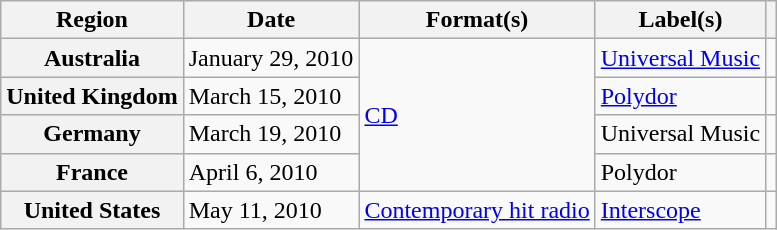<table class="wikitable plainrowheaders">
<tr>
<th scope="col">Region</th>
<th scope="col">Date</th>
<th scope="col">Format(s)</th>
<th scope="col">Label(s)</th>
<th scope="col"></th>
</tr>
<tr>
<th scope="row">Australia</th>
<td>January 29, 2010</td>
<td rowspan="4"><a href='#'>CD</a></td>
<td><a href='#'>Universal Music</a></td>
<td></td>
</tr>
<tr>
<th scope="row">United Kingdom</th>
<td>March 15, 2010</td>
<td><a href='#'>Polydor</a></td>
<td></td>
</tr>
<tr>
<th scope="row">Germany</th>
<td>March 19, 2010</td>
<td>Universal Music</td>
<td></td>
</tr>
<tr>
<th scope="row">France</th>
<td>April 6, 2010</td>
<td>Polydor</td>
<td></td>
</tr>
<tr>
<th scope="row">United States</th>
<td>May 11, 2010</td>
<td><a href='#'>Contemporary hit radio</a></td>
<td><a href='#'>Interscope</a></td>
<td></td>
</tr>
</table>
